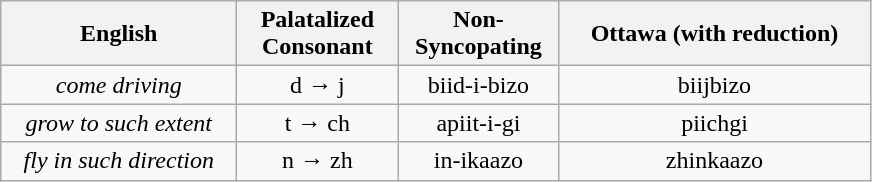<table class="wikitable" style="text-align: center;">
<tr>
<th width = "150"><strong>English</strong></th>
<th width = "100"><strong>Palatalized Consonant</strong></th>
<th width = "100"><strong> Non-Syncopating</strong></th>
<th width = "200"><strong>Ottawa (with reduction)</strong></th>
</tr>
<tr>
<td><em>come driving</em></td>
<td>d → j</td>
<td>biid-i-bizo</td>
<td>biijbizo</td>
</tr>
<tr>
<td><em>grow to such extent</em></td>
<td>t → ch</td>
<td>apiit-i-gi</td>
<td>piichgi</td>
</tr>
<tr>
<td><em>fly in such direction</em></td>
<td>n → zh</td>
<td>in-ikaazo</td>
<td>zhinkaazo</td>
</tr>
</table>
